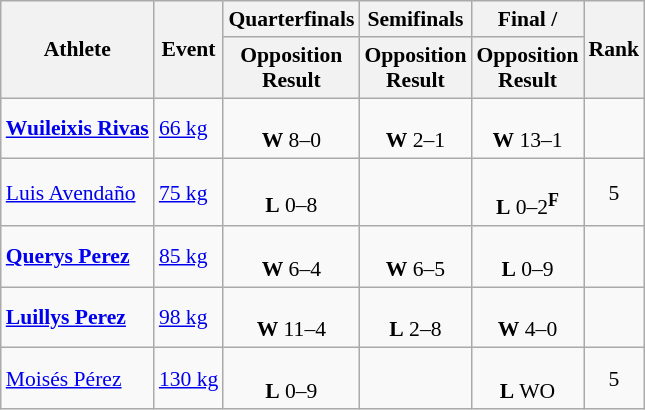<table class="wikitable" border="1" style="font-size:90%">
<tr>
<th rowspan=2>Athlete</th>
<th rowspan=2>Event</th>
<th>Quarterfinals</th>
<th>Semifinals</th>
<th>Final / </th>
<th rowspan=2>Rank</th>
</tr>
<tr>
<th>Opposition<br>Result</th>
<th>Opposition<br>Result</th>
<th>Opposition<br>Result</th>
</tr>
<tr align=center>
<td align=left><strong><a href='#'>Wuileixis Rivas</a></strong></td>
<td align=left><a href='#'>66 kg</a></td>
<td><br><strong>W</strong> 8–0</td>
<td><br><strong>W</strong> 2–1</td>
<td><br><strong>W</strong> 13–1</td>
<td></td>
</tr>
<tr align=center>
<td align=left><a href='#'>Luis Avendaño</a></td>
<td align=left><a href='#'>75 kg</a></td>
<td><br><strong>L</strong> 0–8</td>
<td></td>
<td><br><strong>L</strong> 0–2<sup><strong>F</strong></sup></td>
<td>5</td>
</tr>
<tr align=center>
<td align=left><strong><a href='#'>Querys Perez</a></strong></td>
<td align=left><a href='#'>85 kg</a></td>
<td><br><strong>W</strong> 6–4</td>
<td><br><strong>W</strong> 6–5</td>
<td><br><strong>L</strong> 0–9</td>
<td></td>
</tr>
<tr align=center>
<td align=left><strong><a href='#'>Luillys Perez</a></strong></td>
<td align=left><a href='#'>98 kg</a></td>
<td><br><strong>W</strong> 11–4</td>
<td><br><strong>L</strong> 2–8</td>
<td><br><strong>W</strong> 4–0</td>
<td></td>
</tr>
<tr align=center>
<td align=left><a href='#'>Moisés Pérez</a></td>
<td align=left><a href='#'>130 kg</a></td>
<td><br><strong>L</strong> 0–9</td>
<td></td>
<td><br><strong>L</strong> WO</td>
<td>5</td>
</tr>
</table>
